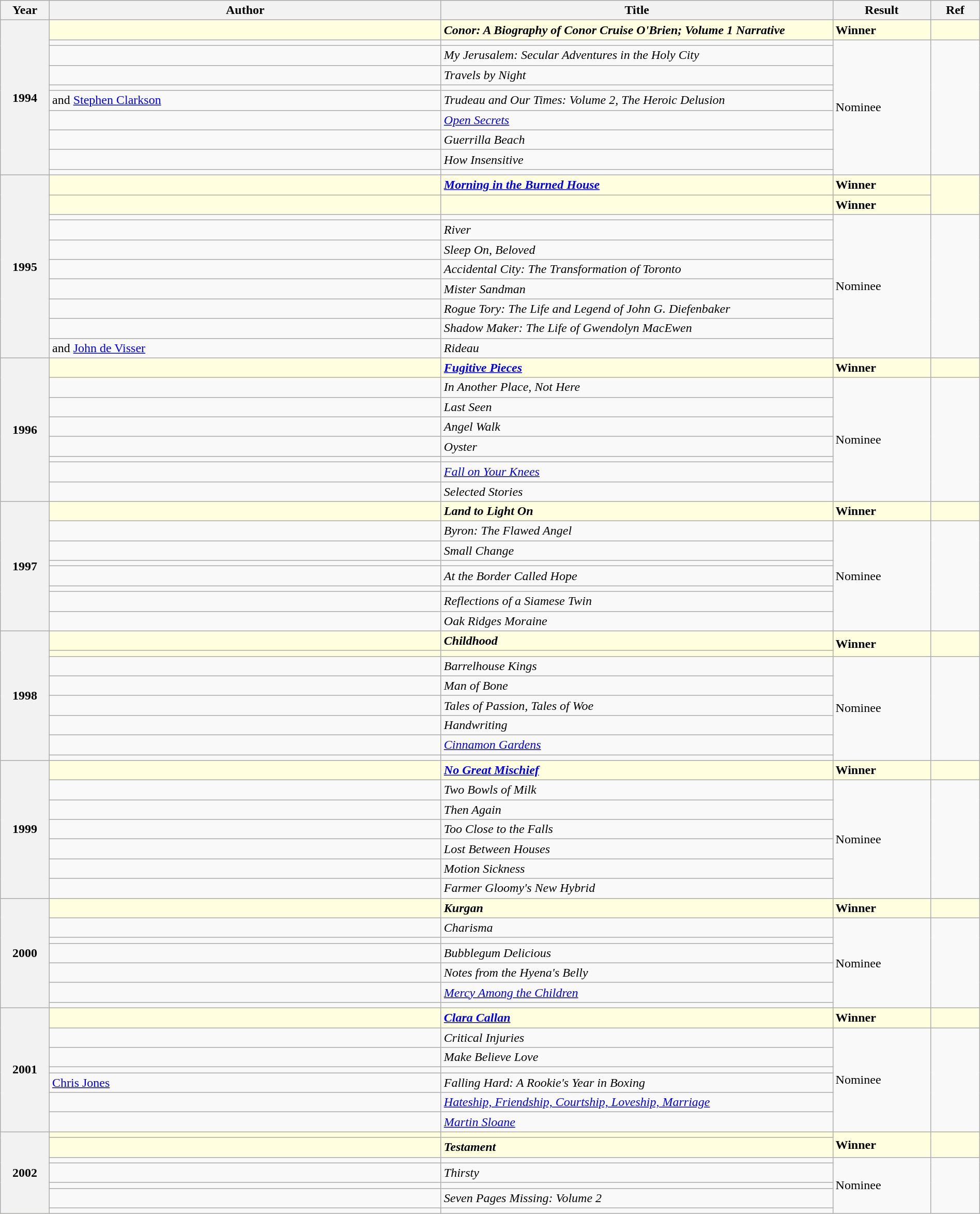<table class="wikitable sortable mw-collapsible" width="100%">
<tr>
<th width="5%">Year</th>
<th width=40%>Author</th>
<th width="40%">Title</th>
<th width="10%">Result</th>
<th width="5%">Ref</th>
</tr>
<tr style="background:lightyellow">
<th rowspan="10">1994</th>
<td><strong></strong></td>
<td><strong><em>Conor: A Biography of Conor Cruise O'Brien; Volume 1 Narrative</em></strong></td>
<td><strong>Winner</strong></td>
<td></td>
</tr>
<tr>
<td></td>
<td></td>
<td rowspan="9">Nominee</td>
<td rowspan="9"></td>
</tr>
<tr>
<td></td>
<td><em>My Jerusalem: Secular Adventures in the Holy City</em></td>
</tr>
<tr>
<td></td>
<td><em>Travels by Night</em></td>
</tr>
<tr>
<td></td>
<td></td>
</tr>
<tr>
<td> and <a href='#'>Stephen Clarkson</a></td>
<td><em>Trudeau and Our Times: Volume 2, The Heroic Delusion</em></td>
</tr>
<tr>
<td></td>
<td><em><a href='#'>Open Secrets</a></em></td>
</tr>
<tr>
<td></td>
<td><em>Guerrilla Beach</em></td>
</tr>
<tr>
<td></td>
<td><em>How Insensitive</em></td>
</tr>
<tr>
<td></td>
<td></td>
</tr>
<tr style="background:lightyellow">
<th rowspan="10">1995</th>
<td><strong></strong></td>
<td><strong><em><a href='#'>Morning in the Burned House</a></em></strong></td>
<td><strong>Winner</strong></td>
<td rowspan="2"></td>
</tr>
<tr style="background:lightyellow">
<td><strong></strong></td>
<td><strong></strong></td>
<td><strong>Winner</strong></td>
</tr>
<tr>
<td></td>
<td></td>
<td rowspan="8">Nominee</td>
<td rowspan="8"></td>
</tr>
<tr>
<td></td>
<td><em>River</em></td>
</tr>
<tr>
<td></td>
<td><em>Sleep On, Beloved</em></td>
</tr>
<tr>
<td></td>
<td><em>Accidental City: The Transformation of Toronto</em></td>
</tr>
<tr>
<td></td>
<td><em>Mister Sandman</em></td>
</tr>
<tr>
<td></td>
<td><em>Rogue Tory: The Life and Legend of John G. Diefenbaker</em></td>
</tr>
<tr>
<td></td>
<td><em>Shadow Maker: The Life of Gwendolyn MacEwen</em></td>
</tr>
<tr>
<td> and <a href='#'>John de Visser</a></td>
<td><em>Rideau</em></td>
</tr>
<tr style="background:lightyellow">
<th rowspan="8">1996</th>
<td><strong></strong></td>
<td><strong><em><a href='#'>Fugitive Pieces</a></em></strong></td>
<td><strong>Winner</strong></td>
<td></td>
</tr>
<tr>
<td></td>
<td><em>In Another Place, Not Here</em></td>
<td rowspan="7">Nominee</td>
<td rowspan="7"></td>
</tr>
<tr>
<td></td>
<td><em>Last Seen</em></td>
</tr>
<tr>
<td></td>
<td><em>Angel Walk</em></td>
</tr>
<tr>
<td></td>
<td><em>Oyster</em></td>
</tr>
<tr>
<td></td>
<td></td>
</tr>
<tr>
<td></td>
<td><em><a href='#'>Fall on Your Knees</a></em></td>
</tr>
<tr>
<td></td>
<td><em>Selected Stories</em></td>
</tr>
<tr style="background:lightyellow">
<th rowspan="8">1997</th>
<td><strong></strong></td>
<td><strong><em>Land to Light On</em></strong></td>
<td><strong>Winner</strong></td>
<td></td>
</tr>
<tr>
<td></td>
<td><em>Byron: The Flawed Angel</em></td>
<td rowspan="7">Nominee</td>
<td rowspan="7"></td>
</tr>
<tr>
<td></td>
<td><em>Small Change</em></td>
</tr>
<tr>
<td></td>
<td></td>
</tr>
<tr>
<td></td>
<td><em>At the Border Called Hope</em></td>
</tr>
<tr>
<td></td>
<td></td>
</tr>
<tr>
<td></td>
<td><em>Reflections of a Siamese Twin</em></td>
</tr>
<tr>
<td></td>
<td><em>Oak Ridges Moraine</em></td>
</tr>
<tr style="background:lightyellow">
<th rowspan="8">1998</th>
<td><strong></strong></td>
<td><strong><em>Childhood</em></strong></td>
<td rowspan="2"><strong>Winner</strong></td>
<td rowspan="2"></td>
</tr>
<tr style="background:lightyellow">
<td><strong></strong></td>
<td><strong></strong></td>
</tr>
<tr>
<td></td>
<td><em>Barrelhouse Kings</em></td>
<td rowspan="6">Nominee</td>
<td rowspan="6"></td>
</tr>
<tr>
<td></td>
<td><em>Man of Bone</em></td>
</tr>
<tr>
<td></td>
<td><em>Tales of Passion, Tales of Woe</em></td>
</tr>
<tr>
<td></td>
<td><em>Handwriting</em></td>
</tr>
<tr>
<td></td>
<td><em><a href='#'>Cinnamon Gardens</a></em></td>
</tr>
<tr>
<td></td>
<td></td>
</tr>
<tr style="background:lightyellow">
<th rowspan="7">1999</th>
<td><strong></strong></td>
<td><strong><em><a href='#'>No Great Mischief</a></em></strong></td>
<td><strong>Winner</strong></td>
<td></td>
</tr>
<tr>
<td></td>
<td><em>Two Bowls of Milk</em></td>
<td rowspan="6">Nominee</td>
<td rowspan="6"></td>
</tr>
<tr>
<td></td>
<td><em>Then Again</em></td>
</tr>
<tr>
<td></td>
<td><em>Too Close to the Falls</em></td>
</tr>
<tr>
<td></td>
<td><em>Lost Between Houses</em></td>
</tr>
<tr>
<td></td>
<td><em>Motion Sickness</em></td>
</tr>
<tr>
<td></td>
<td><em>Farmer Gloomy's New Hybrid</em></td>
</tr>
<tr style="background:lightyellow">
<th rowspan="7">2000</th>
<td><strong></strong></td>
<td><strong><em>Kurgan</em></strong></td>
<td><strong>Winner</strong></td>
<td></td>
</tr>
<tr>
<td></td>
<td><em>Charisma</em></td>
<td rowspan="6">Nominee</td>
<td rowspan="6"></td>
</tr>
<tr>
<td></td>
<td></td>
</tr>
<tr>
<td></td>
<td><em>Bubblegum Delicious</em></td>
</tr>
<tr>
<td></td>
<td><em>Notes from the Hyena's Belly</em></td>
</tr>
<tr>
<td></td>
<td><em><a href='#'>Mercy Among the Children</a></em></td>
</tr>
<tr>
<td></td>
<td></td>
</tr>
<tr style="background:lightyellow">
<th rowspan="7">2001</th>
<td><strong></strong></td>
<td><strong><em><a href='#'>Clara Callan</a></em></strong></td>
<td><strong>Winner</strong></td>
<td></td>
</tr>
<tr>
<td></td>
<td><em>Critical Injuries</em></td>
<td rowspan="6">Nominee</td>
<td rowspan="6"></td>
</tr>
<tr>
<td></td>
<td><em>Make Believe Love</em></td>
</tr>
<tr>
<td></td>
<td></td>
</tr>
<tr>
<td><a href='#'>Chris Jones</a></td>
<td><em>Falling Hard: A Rookie's Year in Boxing</em></td>
</tr>
<tr>
<td></td>
<td><em><a href='#'>Hateship, Friendship, Courtship, Loveship, Marriage</a></em></td>
</tr>
<tr>
<td></td>
<td><em><a href='#'>Martin Sloane</a></em></td>
</tr>
<tr style="background:lightyellow">
<th rowspan="7">2002</th>
<td><strong></strong></td>
<td><strong></strong></td>
<td rowspan="2"><strong>Winner</strong></td>
<td rowspan="2"></td>
</tr>
<tr style="background:lightyellow">
<td><strong></strong></td>
<td><strong><em>Testament</em></strong></td>
</tr>
<tr>
<td></td>
<td></td>
<td rowspan="5">Nominee</td>
<td rowspan="5"></td>
</tr>
<tr>
<td></td>
<td><em>Thirsty</em></td>
</tr>
<tr>
<td></td>
<td></td>
</tr>
<tr>
<td></td>
<td><em>Seven Pages Missing: Volume 2</em></td>
</tr>
<tr>
<td></td>
<td></td>
</tr>
</table>
